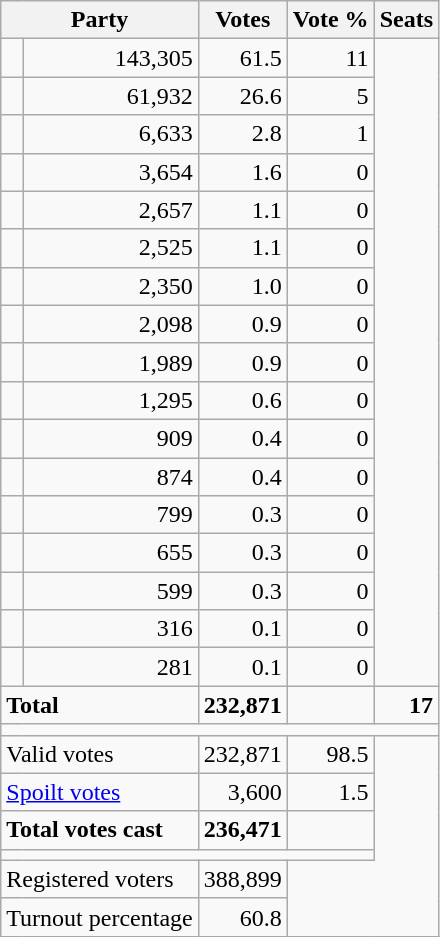<table class=wikitable style="text-align:right">
<tr>
<th colspan=2>Party</th>
<th>Votes</th>
<th>Vote %</th>
<th>Seats</th>
</tr>
<tr>
<td></td>
<td>143,305</td>
<td>61.5</td>
<td>11</td>
</tr>
<tr>
<td></td>
<td>61,932</td>
<td>26.6</td>
<td>5</td>
</tr>
<tr>
<td></td>
<td>6,633</td>
<td>2.8</td>
<td>1</td>
</tr>
<tr>
<td></td>
<td>3,654</td>
<td>1.6</td>
<td>0</td>
</tr>
<tr>
<td></td>
<td>2,657</td>
<td>1.1</td>
<td>0</td>
</tr>
<tr>
<td></td>
<td>2,525</td>
<td>1.1</td>
<td>0</td>
</tr>
<tr>
<td></td>
<td>2,350</td>
<td>1.0</td>
<td>0</td>
</tr>
<tr>
<td></td>
<td>2,098</td>
<td>0.9</td>
<td>0</td>
</tr>
<tr>
<td></td>
<td>1,989</td>
<td>0.9</td>
<td>0</td>
</tr>
<tr>
<td></td>
<td>1,295</td>
<td>0.6</td>
<td>0</td>
</tr>
<tr>
<td></td>
<td>909</td>
<td>0.4</td>
<td>0</td>
</tr>
<tr>
<td></td>
<td>874</td>
<td>0.4</td>
<td>0</td>
</tr>
<tr>
<td></td>
<td>799</td>
<td>0.3</td>
<td>0</td>
</tr>
<tr>
<td></td>
<td>655</td>
<td>0.3</td>
<td>0</td>
</tr>
<tr>
<td></td>
<td>599</td>
<td>0.3</td>
<td>0</td>
</tr>
<tr>
<td></td>
<td>316</td>
<td>0.1</td>
<td>0</td>
</tr>
<tr>
<td></td>
<td>281</td>
<td>0.1</td>
<td>0</td>
</tr>
<tr>
<td colspan=2 style="text-align:left"><strong>Total</strong></td>
<td><strong>232,871</strong></td>
<td></td>
<td><strong>17</strong></td>
</tr>
<tr>
<td colspan=5></td>
</tr>
<tr>
<td colspan=2 style="text-align:left">Valid votes</td>
<td>232,871</td>
<td>98.5</td>
</tr>
<tr>
<td colspan=2 style="text-align:left"><a href='#'>Spoilt votes</a></td>
<td>3,600</td>
<td>1.5</td>
</tr>
<tr>
<td colspan=2 style="text-align:left"><strong>Total votes cast</strong></td>
<td><strong>236,471</strong></td>
<td></td>
</tr>
<tr>
<td colspan="4"></td>
</tr>
<tr>
<td colspan=2 style="text-align:left">Registered voters</td>
<td>388,899</td>
</tr>
<tr>
<td colspan=2 style="text-align:left">Turnout percentage</td>
<td>60.8</td>
</tr>
</table>
